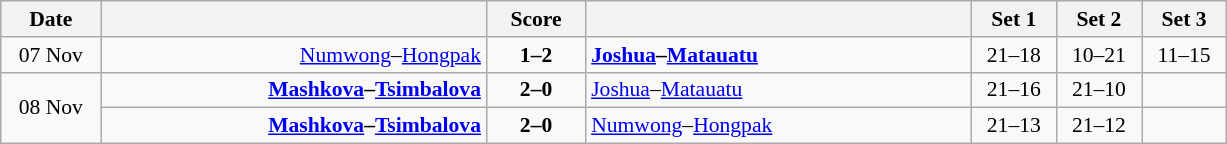<table class="wikitable" style="text-align: center; font-size:90% ">
<tr>
<th width="60">Date</th>
<th align="right" width="250"></th>
<th width="60">Score</th>
<th align="left" width="250"></th>
<th width="50">Set 1</th>
<th width="50">Set 2</th>
<th width="50">Set 3</th>
</tr>
<tr>
<td>07 Nov</td>
<td align=right><a href='#'>Numwong</a>–<a href='#'>Hongpak</a> </td>
<td align=center><strong>1–2</strong></td>
<td align=left><strong> <a href='#'>Joshua</a>–<a href='#'>Matauatu</a></strong></td>
<td>21–18</td>
<td>10–21</td>
<td>11–15</td>
</tr>
<tr>
<td rowspan=2>08 Nov</td>
<td align=right><strong><a href='#'>Mashkova</a>–<a href='#'>Tsimbalova</a> </strong></td>
<td align=center><strong>2–0</strong></td>
<td align=left> <a href='#'>Joshua</a>–<a href='#'>Matauatu</a></td>
<td>21–16</td>
<td>21–10</td>
<td></td>
</tr>
<tr>
<td align=right><strong><a href='#'>Mashkova</a>–<a href='#'>Tsimbalova</a> </strong></td>
<td align=center><strong>2–0</strong></td>
<td align=left> <a href='#'>Numwong</a>–<a href='#'>Hongpak</a></td>
<td>21–13</td>
<td>21–12</td>
<td></td>
</tr>
</table>
